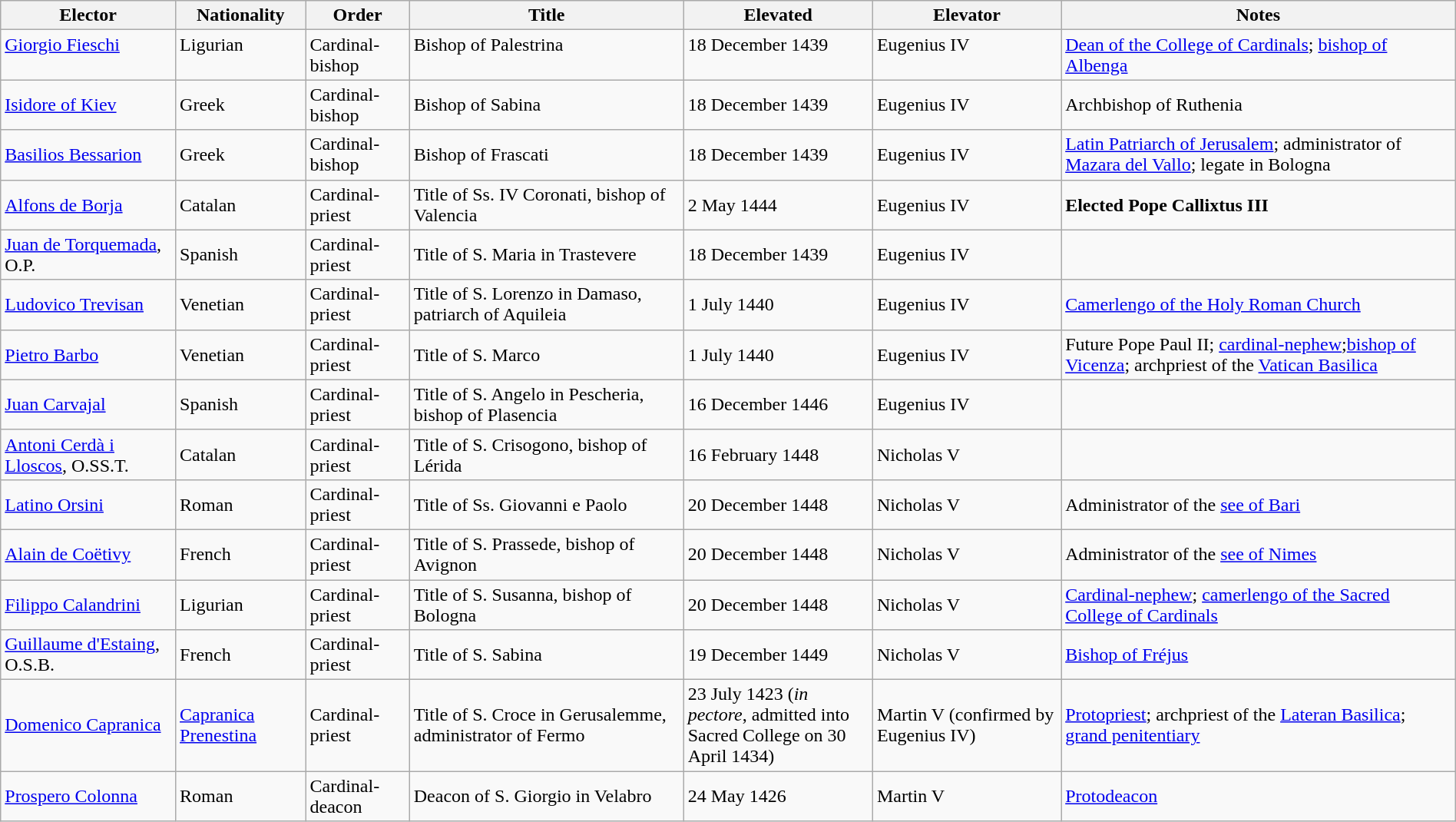<table class="wikitable sortable collapsible" style="width:100%">
<tr>
<th width="*">Elector</th>
<th width="*">Nationality</th>
<th width="*">Order</th>
<th width="*">Title</th>
<th width="13%">Elevated</th>
<th width="*">Elevator</th>
<th width="*">Notes</th>
</tr>
<tr valign="top">
<td><a href='#'>Giorgio Fieschi</a></td>
<td>Ligurian</td>
<td>Cardinal-bishop</td>
<td>Bishop of Palestrina</td>
<td>18 December 1439</td>
<td>Eugenius IV</td>
<td><a href='#'>Dean of the College of Cardinals</a>; <a href='#'>bishop of Albenga</a></td>
</tr>
<tr>
<td><a href='#'>Isidore of Kiev</a></td>
<td>Greek</td>
<td>Cardinal-bishop</td>
<td>Bishop of Sabina</td>
<td>18 December 1439</td>
<td>Eugenius IV</td>
<td>Archbishop of Ruthenia</td>
</tr>
<tr>
<td><a href='#'>Basilios Bessarion</a></td>
<td>Greek</td>
<td>Cardinal-bishop</td>
<td>Bishop of Frascati</td>
<td>18 December 1439</td>
<td>Eugenius IV</td>
<td><a href='#'>Latin Patriarch of Jerusalem</a>; administrator of <a href='#'>Mazara del Vallo</a>; legate in Bologna</td>
</tr>
<tr>
<td><a href='#'>Alfons de Borja</a></td>
<td>Catalan</td>
<td>Cardinal-priest</td>
<td>Title of Ss. IV Coronati, bishop of Valencia</td>
<td>2 May 1444</td>
<td>Eugenius IV</td>
<td><strong>Elected Pope Callixtus III</strong></td>
</tr>
<tr>
<td><a href='#'>Juan de Torquemada</a>, O.P.</td>
<td>Spanish</td>
<td>Cardinal-priest</td>
<td>Title of S. Maria in Trastevere</td>
<td>18 December 1439</td>
<td>Eugenius IV</td>
<td></td>
</tr>
<tr>
<td><a href='#'>Ludovico Trevisan</a></td>
<td>Venetian</td>
<td>Cardinal-priest</td>
<td>Title of S. Lorenzo in Damaso, patriarch of Aquileia</td>
<td>1 July 1440</td>
<td>Eugenius IV</td>
<td><a href='#'>Camerlengo of the Holy Roman Church</a></td>
</tr>
<tr>
<td><a href='#'>Pietro Barbo</a></td>
<td>Venetian</td>
<td>Cardinal-priest</td>
<td>Title of S. Marco</td>
<td>1 July 1440</td>
<td>Eugenius IV</td>
<td>Future Pope Paul II; <a href='#'>cardinal-nephew</a>;<a href='#'>bishop of Vicenza</a>; archpriest of the <a href='#'>Vatican Basilica</a></td>
</tr>
<tr>
<td><a href='#'>Juan Carvajal</a></td>
<td>Spanish</td>
<td>Cardinal-priest</td>
<td>Title of S. Angelo in Pescheria, bishop of Plasencia</td>
<td>16 December 1446</td>
<td>Eugenius IV</td>
<td></td>
</tr>
<tr>
<td><a href='#'>Antoni Cerdà i Lloscos</a>, O.SS.T.</td>
<td>Catalan</td>
<td>Cardinal-priest</td>
<td>Title of S. Crisogono, bishop of Lérida</td>
<td>16 February 1448</td>
<td>Nicholas V</td>
<td></td>
</tr>
<tr>
<td><a href='#'>Latino Orsini</a></td>
<td>Roman</td>
<td>Cardinal-priest</td>
<td>Title of Ss. Giovanni e Paolo</td>
<td>20 December 1448</td>
<td>Nicholas V</td>
<td>Administrator of the <a href='#'>see of Bari</a></td>
</tr>
<tr>
<td><a href='#'>Alain de Coëtivy</a></td>
<td>French</td>
<td>Cardinal-priest</td>
<td>Title of S. Prassede, bishop of Avignon</td>
<td>20 December 1448</td>
<td>Nicholas V</td>
<td>Administrator of the <a href='#'>see of Nimes</a></td>
</tr>
<tr>
<td><a href='#'>Filippo Calandrini</a></td>
<td>Ligurian</td>
<td>Cardinal-priest</td>
<td>Title of S. Susanna, bishop of Bologna</td>
<td>20 December 1448</td>
<td>Nicholas V</td>
<td><a href='#'>Cardinal-nephew</a>; <a href='#'>camerlengo of the Sacred College of Cardinals</a></td>
</tr>
<tr>
<td><a href='#'>Guillaume d'Estaing</a>, O.S.B.</td>
<td>French</td>
<td>Cardinal-priest</td>
<td>Title of S. Sabina</td>
<td>19 December 1449</td>
<td>Nicholas V</td>
<td><a href='#'>Bishop of Fréjus</a></td>
</tr>
<tr>
<td><a href='#'>Domenico Capranica</a></td>
<td><a href='#'>Capranica Prenestina</a></td>
<td>Cardinal-priest</td>
<td>Title of S. Croce in Gerusalemme, administrator of Fermo</td>
<td>23 July 1423 (<em>in pectore</em>, admitted into Sacred College on 30 April 1434)</td>
<td>Martin V (confirmed by Eugenius IV)</td>
<td><a href='#'>Protopriest</a>; archpriest of the <a href='#'>Lateran Basilica</a>; <a href='#'>grand penitentiary</a></td>
</tr>
<tr>
<td><a href='#'>Prospero Colonna</a></td>
<td>Roman</td>
<td>Cardinal-deacon</td>
<td>Deacon of S. Giorgio in Velabro</td>
<td>24 May 1426</td>
<td>Martin V</td>
<td><a href='#'>Protodeacon</a></td>
</tr>
</table>
